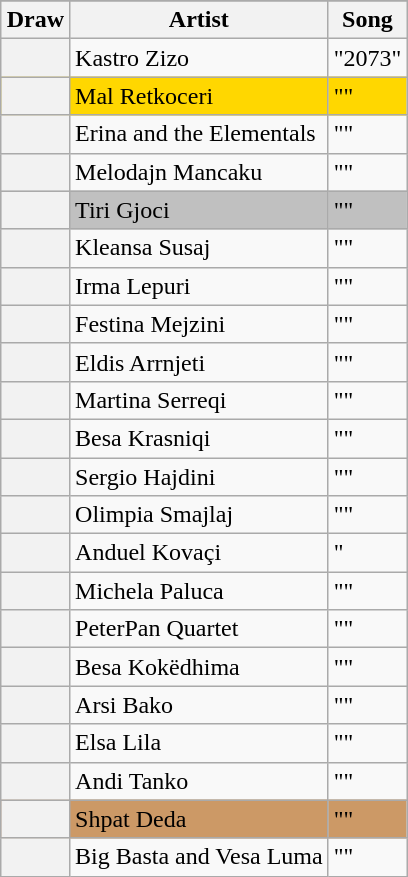<table class="sortable wikitable plainrowheaders" style="margin: 1em auto 1em auto;">
<tr>
</tr>
<tr>
<th>Draw</th>
<th>Artist</th>
<th>Song</th>
</tr>
<tr>
<th scope="row"></th>
<td>Kastro Zizo</td>
<td>"2073"</td>
</tr>
<tr bgcolor="gold">
<th scope="row"></th>
<td>Mal Retkoceri</td>
<td>""</td>
</tr>
<tr>
<th scope="row"></th>
<td>Erina and the Elementals</td>
<td>""</td>
</tr>
<tr>
<th scope="row"></th>
<td>Melodajn Mancaku</td>
<td>""</td>
</tr>
<tr bgcolor="silver">
<th scope="row"></th>
<td>Tiri Gjoci</td>
<td>""</td>
</tr>
<tr>
<th scope="row"></th>
<td>Kleansa Susaj</td>
<td>""</td>
</tr>
<tr>
<th scope="row"></th>
<td>Irma Lepuri</td>
<td>""</td>
</tr>
<tr>
<th scope="row"></th>
<td>Festina Mejzini</td>
<td>""</td>
</tr>
<tr>
<th scope="row"></th>
<td>Eldis Arrnjeti</td>
<td>""</td>
</tr>
<tr>
<th scope="row"></th>
<td>Martina Serreqi</td>
<td>""</td>
</tr>
<tr>
<th scope="row"></th>
<td>Besa Krasniqi</td>
<td>""</td>
</tr>
<tr>
<th scope="row"></th>
<td>Sergio Hajdini</td>
<td>""</td>
</tr>
<tr>
<th scope="row"></th>
<td>Olimpia Smajlaj</td>
<td>""</td>
</tr>
<tr>
<th scope="row"></th>
<td>Anduel Kovaçi</td>
<td>"</td>
</tr>
<tr>
<th scope="row"></th>
<td>Michela Paluca</td>
<td>""</td>
</tr>
<tr>
<th scope="row"></th>
<td>PeterPan Quartet</td>
<td>""</td>
</tr>
<tr>
<th scope="row"></th>
<td>Besa Kokëdhima</td>
<td>""</td>
</tr>
<tr>
<th scope="row"></th>
<td>Arsi Bako</td>
<td>""</td>
</tr>
<tr>
<th scope="row"></th>
<td>Elsa Lila</td>
<td>""</td>
</tr>
<tr>
<th scope="row"></th>
<td>Andi Tanko</td>
<td>""</td>
</tr>
<tr bgcolor="cc9966">
<th scope="row"></th>
<td>Shpat Deda</td>
<td>""</td>
</tr>
<tr>
<th scope="row"></th>
<td>Big Basta and Vesa Luma</td>
<td>""</td>
</tr>
</table>
